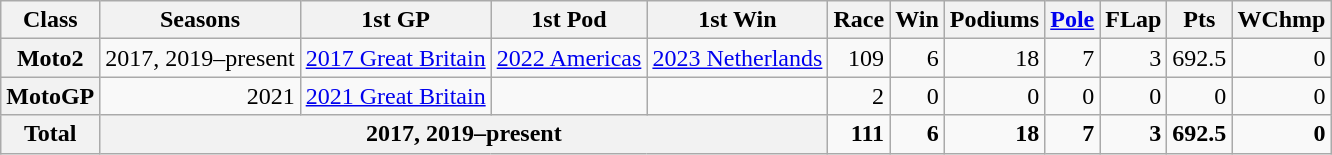<table class="wikitable" style="text-align:right;">
<tr>
<th>Class</th>
<th>Seasons</th>
<th>1st GP</th>
<th>1st Pod</th>
<th>1st Win</th>
<th>Race</th>
<th>Win</th>
<th>Podiums</th>
<th><a href='#'>Pole</a></th>
<th>FLap</th>
<th>Pts</th>
<th>WChmp</th>
</tr>
<tr>
<th>Moto2</th>
<td>2017, 2019–present</td>
<td style="text-align:left;"><a href='#'>2017 Great Britain</a></td>
<td style="text-align:left;"><a href='#'>2022 Americas</a></td>
<td style="text-align:left;"><a href='#'>2023 Netherlands</a></td>
<td>109</td>
<td>6</td>
<td>18</td>
<td>7</td>
<td>3</td>
<td>692.5</td>
<td>0</td>
</tr>
<tr>
<th>MotoGP</th>
<td>2021</td>
<td style="text-align:left;"><a href='#'>2021 Great Britain</a></td>
<td style="text-align:left;"></td>
<td style="text-align:left;"></td>
<td>2</td>
<td>0</td>
<td>0</td>
<td>0</td>
<td>0</td>
<td>0</td>
<td>0</td>
</tr>
<tr>
<th>Total</th>
<th colspan="4">2017, 2019–present</th>
<td><strong>111</strong></td>
<td><strong>6</strong></td>
<td><strong>18</strong></td>
<td><strong>7</strong></td>
<td><strong>3</strong></td>
<td><strong>692.5</strong></td>
<td><strong>0</strong></td>
</tr>
</table>
